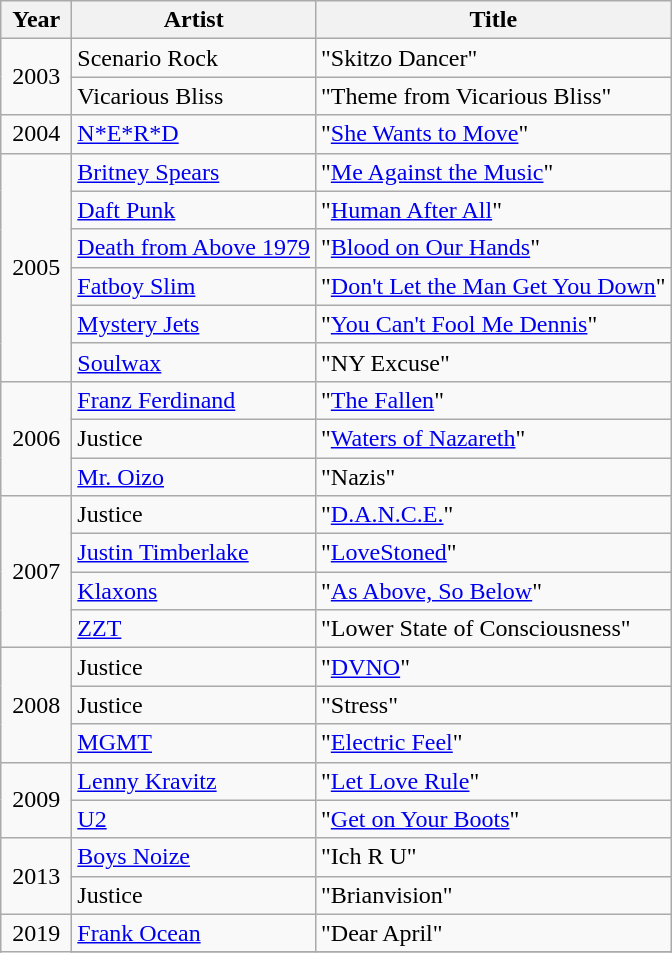<table class="wikitable" id="remixes">
<tr>
<th align="center" width="40">Year</th>
<th>Artist</th>
<th>Title</th>
</tr>
<tr>
<td align="center" valign="center" rowspan="2">2003</td>
<td>Scenario Rock</td>
<td>"Skitzo Dancer"</td>
</tr>
<tr>
<td>Vicarious Bliss</td>
<td>"Theme from Vicarious Bliss"</td>
</tr>
<tr>
<td align="center" valign="center">2004</td>
<td><a href='#'>N*E*R*D</a></td>
<td>"<a href='#'>She Wants to Move</a>"</td>
</tr>
<tr>
<td align="center" valign="center" rowspan="6">2005</td>
<td><a href='#'>Britney Spears</a> </td>
<td>"<a href='#'>Me Against the Music</a>"</td>
</tr>
<tr>
<td><a href='#'>Daft Punk</a></td>
<td>"<a href='#'>Human After All</a>" </td>
</tr>
<tr>
<td><a href='#'>Death from Above 1979</a></td>
<td>"<a href='#'>Blood on Our Hands</a>"</td>
</tr>
<tr>
<td><a href='#'>Fatboy Slim</a></td>
<td>"<a href='#'>Don't Let the Man Get You Down</a>"</td>
</tr>
<tr>
<td><a href='#'>Mystery Jets</a></td>
<td>"<a href='#'>You Can't Fool Me Dennis</a>"</td>
</tr>
<tr>
<td><a href='#'>Soulwax</a></td>
<td>"NY Excuse"</td>
</tr>
<tr>
<td align="center" valign="center" rowspan="3">2006</td>
<td><a href='#'>Franz Ferdinand</a></td>
<td>"<a href='#'>The Fallen</a>" </td>
</tr>
<tr>
<td>Justice</td>
<td>"<a href='#'>Waters of Nazareth</a>"</td>
</tr>
<tr>
<td><a href='#'>Mr. Oizo</a></td>
<td>"Nazis"</td>
</tr>
<tr>
<td align="center" valign="center" rowspan="4">2007</td>
<td>Justice</td>
<td>"<a href='#'>D.A.N.C.E.</a>"</td>
</tr>
<tr>
<td><a href='#'>Justin Timberlake</a></td>
<td>"<a href='#'>LoveStoned</a>"</td>
</tr>
<tr>
<td><a href='#'>Klaxons</a></td>
<td>"<a href='#'>As Above, So Below</a>"</td>
</tr>
<tr>
<td><a href='#'>ZZT</a></td>
<td>"Lower State of Consciousness"</td>
</tr>
<tr>
<td align="center" valign="center" rowspan="3">2008</td>
<td>Justice</td>
<td>"<a href='#'>DVNO</a>"</td>
</tr>
<tr>
<td>Justice</td>
<td>"Stress" </td>
</tr>
<tr>
<td><a href='#'>MGMT</a></td>
<td>"<a href='#'>Electric Feel</a>"</td>
</tr>
<tr>
<td align="center" valign="center" rowspan="2">2009</td>
<td><a href='#'>Lenny Kravitz</a></td>
<td>"<a href='#'>Let Love Rule</a>"</td>
</tr>
<tr>
<td><a href='#'>U2</a></td>
<td>"<a href='#'>Get on Your Boots</a>"</td>
</tr>
<tr>
<td align="center" valign="center" rowspan="2">2013</td>
<td><a href='#'>Boys Noize</a></td>
<td>"Ich R U"</td>
</tr>
<tr>
<td>Justice</td>
<td>"Brianvision" </td>
</tr>
<tr>
<td align="center" valign="center" rowspan="2">2019</td>
<td><a href='#'>Frank Ocean</a></td>
<td>"Dear April"</td>
</tr>
<tr>
</tr>
</table>
